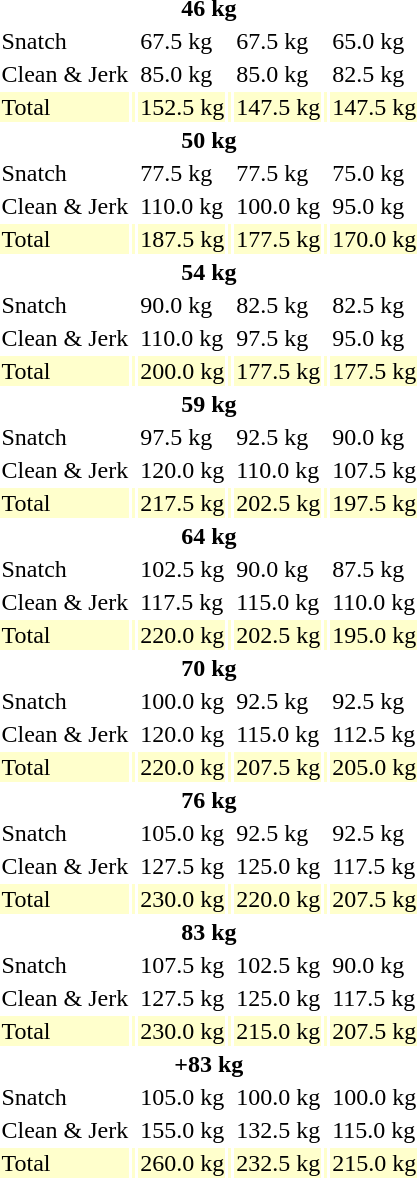<table>
<tr>
<th colspan=7>46 kg</th>
</tr>
<tr>
<td>Snatch</td>
<td></td>
<td>67.5 kg</td>
<td></td>
<td>67.5 kg</td>
<td></td>
<td>65.0 kg</td>
</tr>
<tr>
<td>Clean & Jerk</td>
<td></td>
<td>85.0 kg</td>
<td></td>
<td>85.0 kg<br></td>
<td></td>
<td>82.5 kg</td>
</tr>
<tr bgcolor=#ffffcc>
<td>Total</td>
<td></td>
<td>152.5 kg<br></td>
<td></td>
<td>147.5 kg</td>
<td></td>
<td>147.5 kg</td>
</tr>
<tr>
<th colspan=7>50 kg</th>
</tr>
<tr>
<td>Snatch</td>
<td></td>
<td>77.5 kg</td>
<td></td>
<td>77.5 kg<br></td>
<td></td>
<td>75.0 kg</td>
</tr>
<tr>
<td>Clean & Jerk</td>
<td></td>
<td>110.0 kg<br></td>
<td></td>
<td>100.0 kg</td>
<td></td>
<td>95.0 kg</td>
</tr>
<tr bgcolor=#ffffcc>
<td>Total</td>
<td></td>
<td>187.5 kg<br></td>
<td></td>
<td>177.5 kg</td>
<td></td>
<td>170.0 kg</td>
</tr>
<tr>
<th colspan=7>54 kg</th>
</tr>
<tr>
<td>Snatch</td>
<td></td>
<td>90.0 kg<br></td>
<td></td>
<td>82.5 kg</td>
<td></td>
<td>82.5 kg</td>
</tr>
<tr>
<td>Clean & Jerk</td>
<td></td>
<td>110.0 kg<br></td>
<td></td>
<td>97.5 kg</td>
<td></td>
<td>95.0 kg</td>
</tr>
<tr bgcolor=#ffffcc>
<td>Total</td>
<td></td>
<td>200.0 kg<br></td>
<td></td>
<td>177.5 kg</td>
<td></td>
<td>177.5 kg</td>
</tr>
<tr>
<th colspan=7>59 kg</th>
</tr>
<tr>
<td>Snatch</td>
<td></td>
<td>97.5 kg<br></td>
<td></td>
<td>92.5 kg</td>
<td></td>
<td>90.0 kg</td>
</tr>
<tr>
<td>Clean & Jerk</td>
<td></td>
<td>120.0 kg<br></td>
<td></td>
<td>110.0 kg</td>
<td></td>
<td>107.5 kg</td>
</tr>
<tr bgcolor=#ffffcc>
<td>Total</td>
<td></td>
<td>217.5 kg<br></td>
<td></td>
<td>202.5 kg</td>
<td></td>
<td>197.5 kg</td>
</tr>
<tr>
<th colspan=7>64 kg</th>
</tr>
<tr>
<td>Snatch</td>
<td></td>
<td>102.5 kg<br></td>
<td></td>
<td>90.0 kg</td>
<td></td>
<td>87.5 kg</td>
</tr>
<tr>
<td>Clean & Jerk</td>
<td></td>
<td>117.5 kg<br></td>
<td></td>
<td>115.0 kg</td>
<td></td>
<td>110.0 kg</td>
</tr>
<tr bgcolor=#ffffcc>
<td>Total</td>
<td></td>
<td>220.0 kg<br></td>
<td></td>
<td>202.5 kg</td>
<td></td>
<td>195.0 kg</td>
</tr>
<tr>
<th colspan=7>70 kg</th>
</tr>
<tr>
<td>Snatch</td>
<td></td>
<td>100.0 kg<br></td>
<td></td>
<td>92.5 kg</td>
<td></td>
<td>92.5 kg</td>
</tr>
<tr>
<td>Clean & Jerk</td>
<td></td>
<td>120.0 kg<br></td>
<td></td>
<td>115.0 kg</td>
<td></td>
<td>112.5 kg</td>
</tr>
<tr bgcolor=#ffffcc>
<td>Total</td>
<td></td>
<td>220.0 kg<br></td>
<td></td>
<td>207.5 kg</td>
<td></td>
<td>205.0 kg</td>
</tr>
<tr>
<th colspan=7>76 kg</th>
</tr>
<tr>
<td>Snatch</td>
<td></td>
<td>105.0 kg<br></td>
<td></td>
<td>92.5 kg</td>
<td></td>
<td>92.5 kg</td>
</tr>
<tr>
<td>Clean & Jerk</td>
<td></td>
<td>127.5 kg<br></td>
<td></td>
<td>125.0 kg</td>
<td></td>
<td>117.5 kg</td>
</tr>
<tr bgcolor=#ffffcc>
<td>Total</td>
<td></td>
<td>230.0 kg<br></td>
<td></td>
<td>220.0 kg</td>
<td></td>
<td>207.5 kg</td>
</tr>
<tr>
<th colspan=7>83 kg</th>
</tr>
<tr>
<td>Snatch</td>
<td></td>
<td>107.5 kg<br></td>
<td></td>
<td>102.5 kg</td>
<td></td>
<td>90.0 kg</td>
</tr>
<tr>
<td>Clean & Jerk</td>
<td></td>
<td>127.5 kg<br></td>
<td></td>
<td>125.0 kg</td>
<td></td>
<td>117.5 kg</td>
</tr>
<tr bgcolor=#ffffcc>
<td>Total</td>
<td></td>
<td>230.0 kg<br></td>
<td></td>
<td>215.0 kg</td>
<td></td>
<td>207.5 kg</td>
</tr>
<tr>
<th colspan=7>+83 kg</th>
</tr>
<tr>
<td>Snatch</td>
<td></td>
<td>105.0 kg<br></td>
<td></td>
<td>100.0 kg</td>
<td></td>
<td>100.0 kg</td>
</tr>
<tr>
<td>Clean & Jerk</td>
<td></td>
<td>155.0 kg<br></td>
<td></td>
<td>132.5 kg</td>
<td></td>
<td>115.0 kg</td>
</tr>
<tr bgcolor=#ffffcc>
<td>Total</td>
<td></td>
<td>260.0 kg<br></td>
<td></td>
<td>232.5 kg</td>
<td></td>
<td>215.0 kg</td>
</tr>
</table>
